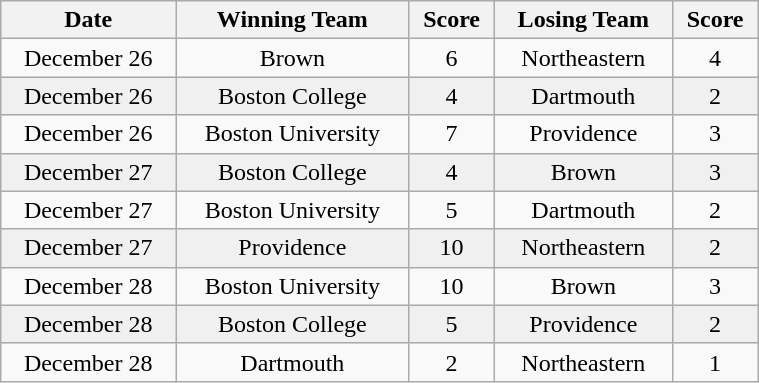<table class="wikitable sortable" style="text-align:center" cellpadding=2 cellspacing=2 width =40%>
<tr>
<th>Date</th>
<th>Winning Team</th>
<th>Score</th>
<th>Losing Team</th>
<th>Score</th>
</tr>
<tr>
<td>December 26</td>
<td>Brown</td>
<td>6</td>
<td>Northeastern</td>
<td>4</td>
</tr>
<tr bgcolor=f0f0f0>
<td>December 26</td>
<td>Boston College</td>
<td>4</td>
<td>Dartmouth</td>
<td>2</td>
</tr>
<tr>
<td>December 26</td>
<td>Boston University</td>
<td>7</td>
<td>Providence</td>
<td>3</td>
</tr>
<tr bgcolor=f0f0f0>
<td>December 27</td>
<td>Boston College</td>
<td>4</td>
<td>Brown</td>
<td>3</td>
</tr>
<tr>
<td>December 27</td>
<td>Boston University</td>
<td>5</td>
<td>Dartmouth</td>
<td>2</td>
</tr>
<tr bgcolor=f0f0f0>
<td>December 27</td>
<td>Providence</td>
<td>10</td>
<td>Northeastern</td>
<td>2</td>
</tr>
<tr>
<td>December 28</td>
<td>Boston University</td>
<td>10</td>
<td>Brown</td>
<td>3</td>
</tr>
<tr bgcolor=f0f0f0>
<td>December 28</td>
<td>Boston College</td>
<td>5</td>
<td>Providence</td>
<td>2</td>
</tr>
<tr>
<td>December 28</td>
<td>Dartmouth</td>
<td>2</td>
<td>Northeastern</td>
<td>1</td>
</tr>
</table>
